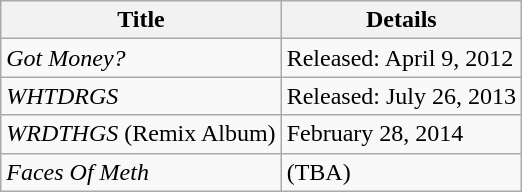<table class="wikitable">
<tr>
<th>Title</th>
<th>Details</th>
</tr>
<tr>
<td><em>Got Money?</em></td>
<td>Released: April 9, 2012</td>
</tr>
<tr>
<td><em>WHTDRGS</em></td>
<td>Released: July 26, 2013 </td>
</tr>
<tr>
<td><em>WRDTHGS</em> (Remix Album)</td>
<td>February 28, 2014 </td>
</tr>
<tr>
<td><em>Faces Of Meth</em></td>
<td>(TBA)</td>
</tr>
</table>
